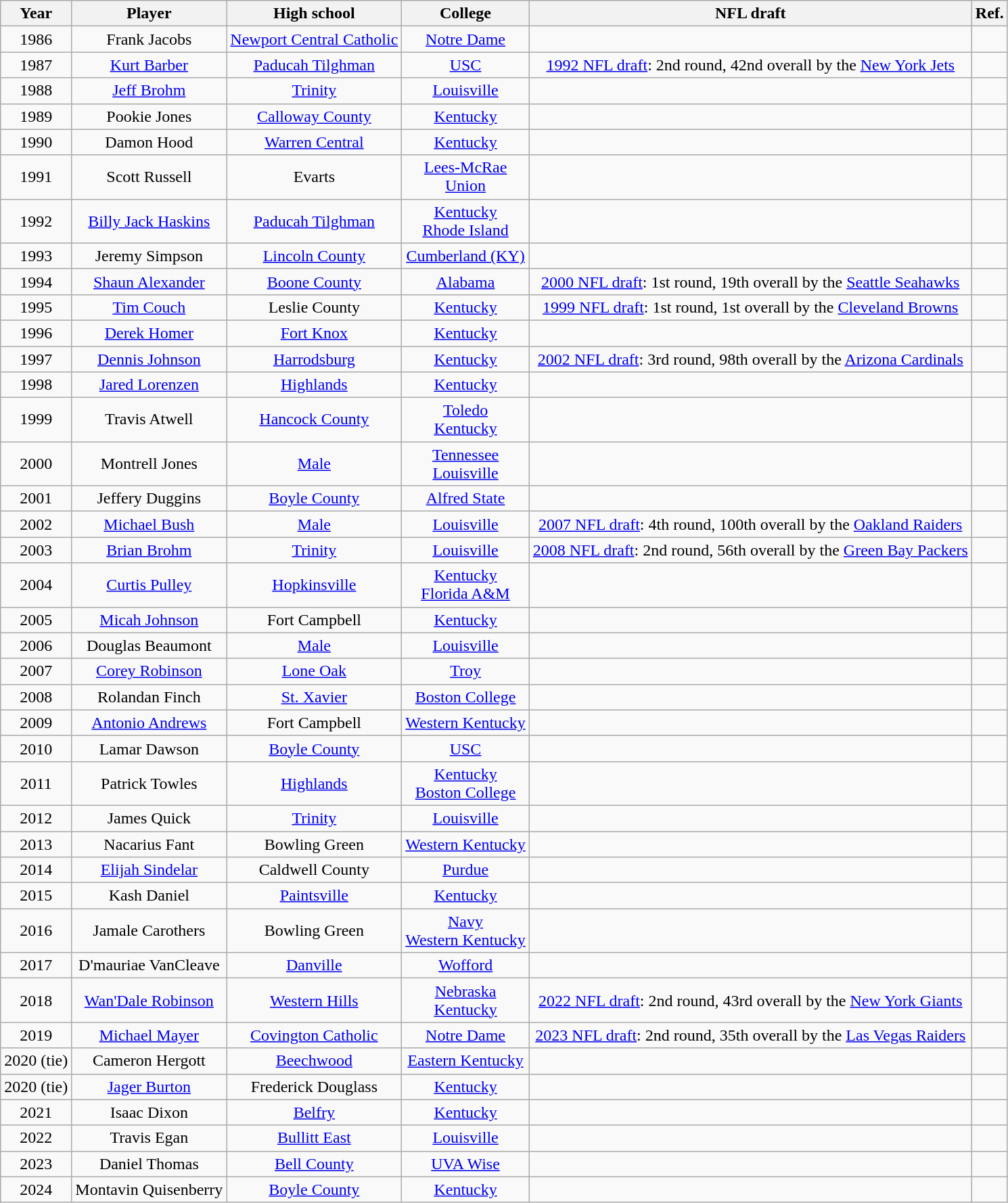<table class="wikitable sortable" style="text-align:center;">
<tr>
<th>Year</th>
<th>Player</th>
<th>High school</th>
<th>College</th>
<th>NFL draft</th>
<th>Ref.</th>
</tr>
<tr>
<td>1986</td>
<td>Frank Jacobs</td>
<td><a href='#'>Newport Central Catholic</a></td>
<td><a href='#'>Notre Dame</a></td>
<td></td>
<td></td>
</tr>
<tr>
<td>1987</td>
<td><a href='#'>Kurt Barber</a></td>
<td><a href='#'>Paducah Tilghman</a></td>
<td><a href='#'>USC</a></td>
<td><a href='#'>1992 NFL draft</a>: 2nd round, 42nd overall by the <a href='#'>New York Jets</a></td>
<td></td>
</tr>
<tr>
<td>1988</td>
<td><a href='#'>Jeff Brohm</a></td>
<td><a href='#'>Trinity</a></td>
<td><a href='#'>Louisville</a></td>
<td></td>
<td></td>
</tr>
<tr>
<td>1989</td>
<td>Pookie Jones</td>
<td><a href='#'>Calloway County</a></td>
<td><a href='#'>Kentucky</a></td>
<td></td>
<td></td>
</tr>
<tr>
<td>1990</td>
<td>Damon Hood</td>
<td><a href='#'>Warren Central</a></td>
<td><a href='#'>Kentucky</a></td>
<td></td>
<td></td>
</tr>
<tr>
<td>1991</td>
<td>Scott Russell</td>
<td>Evarts</td>
<td><a href='#'>Lees-McRae</a><br><a href='#'>Union</a></td>
<td></td>
<td></td>
</tr>
<tr>
<td>1992</td>
<td><a href='#'>Billy Jack Haskins</a></td>
<td><a href='#'>Paducah Tilghman</a></td>
<td><a href='#'>Kentucky</a><br><a href='#'>Rhode Island</a></td>
<td></td>
<td></td>
</tr>
<tr>
<td>1993</td>
<td>Jeremy Simpson</td>
<td><a href='#'>Lincoln County</a></td>
<td><a href='#'>Cumberland (KY)</a></td>
<td></td>
<td></td>
</tr>
<tr>
<td>1994</td>
<td><a href='#'>Shaun Alexander</a></td>
<td><a href='#'>Boone County</a></td>
<td><a href='#'>Alabama</a></td>
<td><a href='#'>2000 NFL draft</a>: 1st round, 19th overall by the <a href='#'>Seattle Seahawks</a></td>
<td></td>
</tr>
<tr>
<td>1995</td>
<td><a href='#'>Tim Couch</a></td>
<td>Leslie County</td>
<td><a href='#'>Kentucky</a></td>
<td><a href='#'>1999 NFL draft</a>: 1st round, 1st overall by the <a href='#'>Cleveland Browns</a></td>
<td></td>
</tr>
<tr>
<td>1996</td>
<td><a href='#'>Derek Homer</a></td>
<td><a href='#'>Fort Knox</a></td>
<td><a href='#'>Kentucky</a></td>
<td></td>
<td></td>
</tr>
<tr>
<td>1997</td>
<td><a href='#'>Dennis Johnson</a></td>
<td><a href='#'>Harrodsburg</a></td>
<td><a href='#'>Kentucky</a></td>
<td><a href='#'>2002 NFL draft</a>: 3rd round, 98th overall by the <a href='#'>Arizona Cardinals</a></td>
<td></td>
</tr>
<tr>
<td>1998</td>
<td><a href='#'>Jared Lorenzen</a></td>
<td><a href='#'>Highlands</a></td>
<td><a href='#'>Kentucky</a></td>
<td></td>
<td></td>
</tr>
<tr>
<td>1999</td>
<td>Travis Atwell</td>
<td><a href='#'>Hancock County</a></td>
<td><a href='#'>Toledo</a><br><a href='#'>Kentucky</a></td>
<td></td>
<td></td>
</tr>
<tr>
<td>2000</td>
<td>Montrell Jones</td>
<td><a href='#'>Male</a></td>
<td><a href='#'>Tennessee</a><br><a href='#'>Louisville</a></td>
<td></td>
<td></td>
</tr>
<tr>
<td>2001</td>
<td>Jeffery Duggins</td>
<td><a href='#'>Boyle County</a></td>
<td><a href='#'>Alfred State</a></td>
<td></td>
<td></td>
</tr>
<tr>
<td>2002</td>
<td><a href='#'>Michael Bush</a></td>
<td><a href='#'>Male</a></td>
<td><a href='#'>Louisville</a></td>
<td><a href='#'>2007 NFL draft</a>: 4th round, 100th overall by the <a href='#'>Oakland Raiders</a></td>
<td></td>
</tr>
<tr>
<td>2003</td>
<td><a href='#'>Brian Brohm</a></td>
<td><a href='#'>Trinity</a></td>
<td><a href='#'>Louisville</a></td>
<td><a href='#'>2008 NFL draft</a>: 2nd round, 56th overall by the <a href='#'>Green Bay Packers</a></td>
<td></td>
</tr>
<tr>
<td>2004</td>
<td><a href='#'>Curtis Pulley</a></td>
<td><a href='#'>Hopkinsville</a></td>
<td><a href='#'>Kentucky</a><br><a href='#'>Florida A&M</a></td>
<td></td>
<td></td>
</tr>
<tr>
<td>2005</td>
<td><a href='#'>Micah Johnson</a></td>
<td>Fort Campbell</td>
<td><a href='#'>Kentucky</a></td>
<td></td>
<td></td>
</tr>
<tr>
<td>2006</td>
<td>Douglas Beaumont</td>
<td><a href='#'>Male</a></td>
<td><a href='#'>Louisville</a></td>
<td></td>
<td></td>
</tr>
<tr>
<td>2007</td>
<td><a href='#'>Corey Robinson</a></td>
<td><a href='#'>Lone Oak</a></td>
<td><a href='#'>Troy</a></td>
<td></td>
<td></td>
</tr>
<tr>
<td>2008</td>
<td>Rolandan Finch</td>
<td><a href='#'>St. Xavier</a></td>
<td><a href='#'>Boston College</a></td>
<td></td>
<td></td>
</tr>
<tr>
<td>2009</td>
<td><a href='#'>Antonio Andrews</a></td>
<td>Fort Campbell</td>
<td><a href='#'>Western Kentucky</a></td>
<td></td>
<td></td>
</tr>
<tr>
<td>2010</td>
<td>Lamar Dawson</td>
<td><a href='#'>Boyle County</a></td>
<td><a href='#'>USC</a></td>
<td></td>
<td></td>
</tr>
<tr>
<td>2011</td>
<td>Patrick Towles</td>
<td><a href='#'>Highlands</a></td>
<td><a href='#'>Kentucky</a><br><a href='#'>Boston College</a></td>
<td></td>
<td></td>
</tr>
<tr>
<td>2012</td>
<td>James Quick</td>
<td><a href='#'>Trinity</a></td>
<td><a href='#'>Louisville</a></td>
<td></td>
<td></td>
</tr>
<tr>
<td>2013</td>
<td>Nacarius Fant</td>
<td>Bowling Green</td>
<td><a href='#'>Western Kentucky</a></td>
<td></td>
<td></td>
</tr>
<tr>
<td>2014</td>
<td><a href='#'>Elijah Sindelar</a></td>
<td>Caldwell County</td>
<td><a href='#'>Purdue</a></td>
<td></td>
<td></td>
</tr>
<tr>
<td>2015</td>
<td>Kash Daniel</td>
<td><a href='#'>Paintsville</a></td>
<td><a href='#'>Kentucky</a></td>
<td></td>
<td></td>
</tr>
<tr>
<td>2016</td>
<td>Jamale Carothers</td>
<td>Bowling Green</td>
<td><a href='#'>Navy</a><br> <a href='#'>Western Kentucky</a></td>
<td></td>
<td></td>
</tr>
<tr>
<td>2017</td>
<td>D'mauriae VanCleave</td>
<td><a href='#'>Danville</a></td>
<td><a href='#'>Wofford</a></td>
<td></td>
<td></td>
</tr>
<tr>
<td>2018</td>
<td><a href='#'>Wan'Dale Robinson</a></td>
<td><a href='#'>Western Hills</a></td>
<td><a href='#'>Nebraska</a><br><a href='#'>Kentucky</a></td>
<td><a href='#'>2022 NFL draft</a>: 2nd round, 43rd overall by the <a href='#'>New York Giants</a></td>
<td></td>
</tr>
<tr>
<td>2019</td>
<td><a href='#'>Michael Mayer</a></td>
<td><a href='#'>Covington Catholic</a></td>
<td><a href='#'>Notre Dame</a></td>
<td><a href='#'>2023 NFL draft</a>: 2nd round, 35th overall by the <a href='#'>Las Vegas Raiders</a></td>
<td></td>
</tr>
<tr>
<td>2020 (tie)</td>
<td>Cameron Hergott</td>
<td><a href='#'>Beechwood</a></td>
<td><a href='#'>Eastern Kentucky</a></td>
<td></td>
<td></td>
</tr>
<tr>
<td>2020 (tie)</td>
<td><a href='#'>Jager Burton</a></td>
<td>Frederick Douglass</td>
<td><a href='#'>Kentucky</a></td>
<td></td>
<td></td>
</tr>
<tr>
<td>2021</td>
<td>Isaac Dixon</td>
<td><a href='#'>Belfry</a></td>
<td><a href='#'>Kentucky</a></td>
<td></td>
<td></td>
</tr>
<tr>
<td>2022</td>
<td>Travis Egan</td>
<td><a href='#'>Bullitt East</a></td>
<td><a href='#'>Louisville</a></td>
<td></td>
<td></td>
</tr>
<tr>
<td>2023</td>
<td>Daniel Thomas</td>
<td><a href='#'>Bell County</a></td>
<td><a href='#'>UVA Wise</a></td>
<td></td>
<td></td>
</tr>
<tr>
<td>2024</td>
<td>Montavin Quisenberry</td>
<td><a href='#'>Boyle County</a></td>
<td><a href='#'>Kentucky</a></td>
<td></td>
<td></td>
</tr>
</table>
